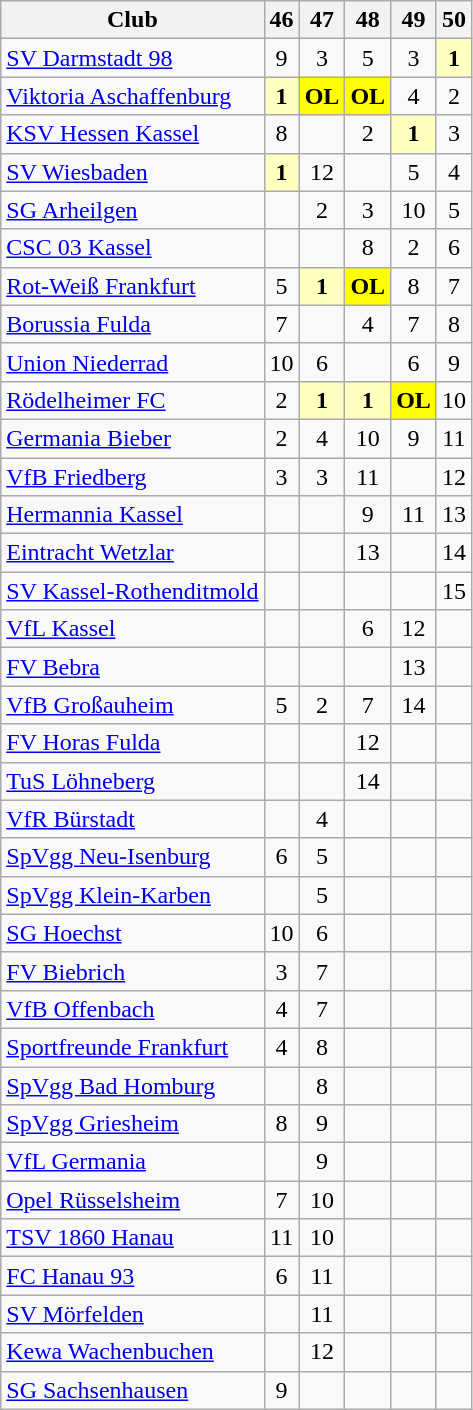<table class="wikitable sortable">
<tr>
<th>Club</th>
<th class="unsortable">46</th>
<th class="unsortable">47</th>
<th class="unsortable">48</th>
<th class="unsortable">49</th>
<th class="unsortable">50</th>
</tr>
<tr align="center">
<td align="left"><a href='#'>SV Darmstadt 98</a></td>
<td>9</td>
<td>3</td>
<td>5</td>
<td>3</td>
<td style="background:#ffffbf"><strong>1</strong></td>
</tr>
<tr align="center">
<td align="left"><a href='#'>Viktoria Aschaffenburg</a></td>
<td style="background:#ffffbf"><strong>1</strong></td>
<td style="background:#FFFF00"><strong>OL</strong></td>
<td style="background:#FFFF00"><strong>OL</strong></td>
<td>4</td>
<td>2</td>
</tr>
<tr align="center">
<td align="left"><a href='#'>KSV Hessen Kassel</a></td>
<td>8</td>
<td></td>
<td>2</td>
<td style="background:#ffffbf"><strong>1</strong></td>
<td>3</td>
</tr>
<tr align="center">
<td align="left"><a href='#'>SV Wiesbaden</a></td>
<td style="background:#ffffbf"><strong>1</strong></td>
<td>12</td>
<td></td>
<td>5</td>
<td>4</td>
</tr>
<tr align="center">
<td align="left"><a href='#'>SG Arheilgen</a></td>
<td></td>
<td>2</td>
<td>3</td>
<td>10</td>
<td>5</td>
</tr>
<tr align="center">
<td align="left"><a href='#'>CSC 03 Kassel</a></td>
<td></td>
<td></td>
<td>8</td>
<td>2</td>
<td>6</td>
</tr>
<tr align="center">
<td align="left"><a href='#'>Rot-Weiß Frankfurt</a></td>
<td>5</td>
<td style="background:#ffffbf"><strong>1</strong></td>
<td style="background:#FFFF00"><strong>OL</strong></td>
<td>8</td>
<td>7</td>
</tr>
<tr align="center">
<td align="left"><a href='#'>Borussia Fulda</a></td>
<td>7</td>
<td></td>
<td>4</td>
<td>7</td>
<td>8</td>
</tr>
<tr align="center">
<td align="left"><a href='#'>Union Niederrad</a></td>
<td>10</td>
<td>6</td>
<td></td>
<td>6</td>
<td>9</td>
</tr>
<tr align="center">
<td align="left"><a href='#'>Rödelheimer FC</a></td>
<td>2</td>
<td style="background:#ffffbf"><strong>1</strong></td>
<td style="background:#ffffbf"><strong>1</strong></td>
<td style="background:#FFFF00"><strong>OL</strong></td>
<td>10</td>
</tr>
<tr align="center">
<td align="left"><a href='#'>Germania Bieber</a></td>
<td>2</td>
<td>4</td>
<td>10</td>
<td>9</td>
<td>11</td>
</tr>
<tr align="center">
<td align="left"><a href='#'>VfB Friedberg</a></td>
<td>3</td>
<td>3</td>
<td>11</td>
<td></td>
<td>12</td>
</tr>
<tr align="center">
<td align="left"><a href='#'>Hermannia Kassel</a></td>
<td></td>
<td></td>
<td>9</td>
<td>11</td>
<td>13</td>
</tr>
<tr align="center">
<td align="left"><a href='#'>Eintracht Wetzlar</a></td>
<td></td>
<td></td>
<td>13</td>
<td></td>
<td>14</td>
</tr>
<tr align="center">
<td align="left"><a href='#'>SV Kassel-Rothenditmold</a></td>
<td></td>
<td></td>
<td></td>
<td></td>
<td>15</td>
</tr>
<tr align="center">
<td align="left"><a href='#'>VfL Kassel</a></td>
<td></td>
<td></td>
<td>6</td>
<td>12</td>
<td></td>
</tr>
<tr align="center">
<td align="left"><a href='#'>FV Bebra</a></td>
<td></td>
<td></td>
<td></td>
<td>13</td>
<td></td>
</tr>
<tr align="center">
<td align="left"><a href='#'>VfB Großauheim</a></td>
<td>5</td>
<td>2</td>
<td>7</td>
<td>14</td>
<td></td>
</tr>
<tr align="center">
<td align="left"><a href='#'>FV Horas Fulda</a></td>
<td></td>
<td></td>
<td>12</td>
<td></td>
<td></td>
</tr>
<tr align="center">
<td align="left"><a href='#'>TuS Löhneberg</a></td>
<td></td>
<td></td>
<td>14</td>
<td></td>
<td></td>
</tr>
<tr align="center">
<td align="left"><a href='#'>VfR Bürstadt</a></td>
<td></td>
<td>4</td>
<td></td>
<td></td>
<td></td>
</tr>
<tr align="center">
<td align="left"><a href='#'>SpVgg Neu-Isenburg</a></td>
<td>6</td>
<td>5</td>
<td></td>
<td></td>
<td></td>
</tr>
<tr align="center">
<td align="left"><a href='#'>SpVgg Klein-Karben</a></td>
<td></td>
<td>5</td>
<td></td>
<td></td>
<td></td>
</tr>
<tr align="center">
<td align="left"><a href='#'>SG Hoechst</a></td>
<td>10</td>
<td>6</td>
<td></td>
<td></td>
<td></td>
</tr>
<tr align="center">
<td align="left"><a href='#'>FV Biebrich</a></td>
<td>3</td>
<td>7</td>
<td></td>
<td></td>
<td></td>
</tr>
<tr align="center">
<td align="left"><a href='#'>VfB Offenbach</a></td>
<td>4</td>
<td>7</td>
<td></td>
<td></td>
<td></td>
</tr>
<tr align="center">
<td align="left"><a href='#'>Sportfreunde Frankfurt</a></td>
<td>4</td>
<td>8</td>
<td></td>
<td></td>
<td></td>
</tr>
<tr align="center">
<td align="left"><a href='#'>SpVgg Bad Homburg</a></td>
<td></td>
<td>8</td>
<td></td>
<td></td>
<td></td>
</tr>
<tr align="center">
<td align="left"><a href='#'>SpVgg Griesheim</a></td>
<td>8</td>
<td>9</td>
<td></td>
<td></td>
<td></td>
</tr>
<tr align="center">
<td align="left"><a href='#'>VfL Germania</a></td>
<td></td>
<td>9</td>
<td></td>
<td></td>
<td></td>
</tr>
<tr align="center">
<td align="left"><a href='#'>Opel Rüsselsheim</a></td>
<td>7</td>
<td>10</td>
<td></td>
<td></td>
<td></td>
</tr>
<tr align="center">
<td align="left"><a href='#'>TSV 1860 Hanau</a></td>
<td>11</td>
<td>10</td>
<td></td>
<td></td>
<td></td>
</tr>
<tr align="center">
<td align="left"><a href='#'>FC Hanau 93</a></td>
<td>6</td>
<td>11</td>
<td></td>
<td></td>
<td></td>
</tr>
<tr align="center">
<td align="left"><a href='#'>SV Mörfelden</a></td>
<td></td>
<td>11</td>
<td></td>
<td></td>
<td></td>
</tr>
<tr align="center">
<td align="left"><a href='#'>Kewa Wachenbuchen</a></td>
<td></td>
<td>12</td>
<td></td>
<td></td>
<td></td>
</tr>
<tr align="center">
<td align="left"><a href='#'>SG Sachsenhausen</a></td>
<td>9</td>
<td></td>
<td></td>
<td></td>
<td></td>
</tr>
</table>
